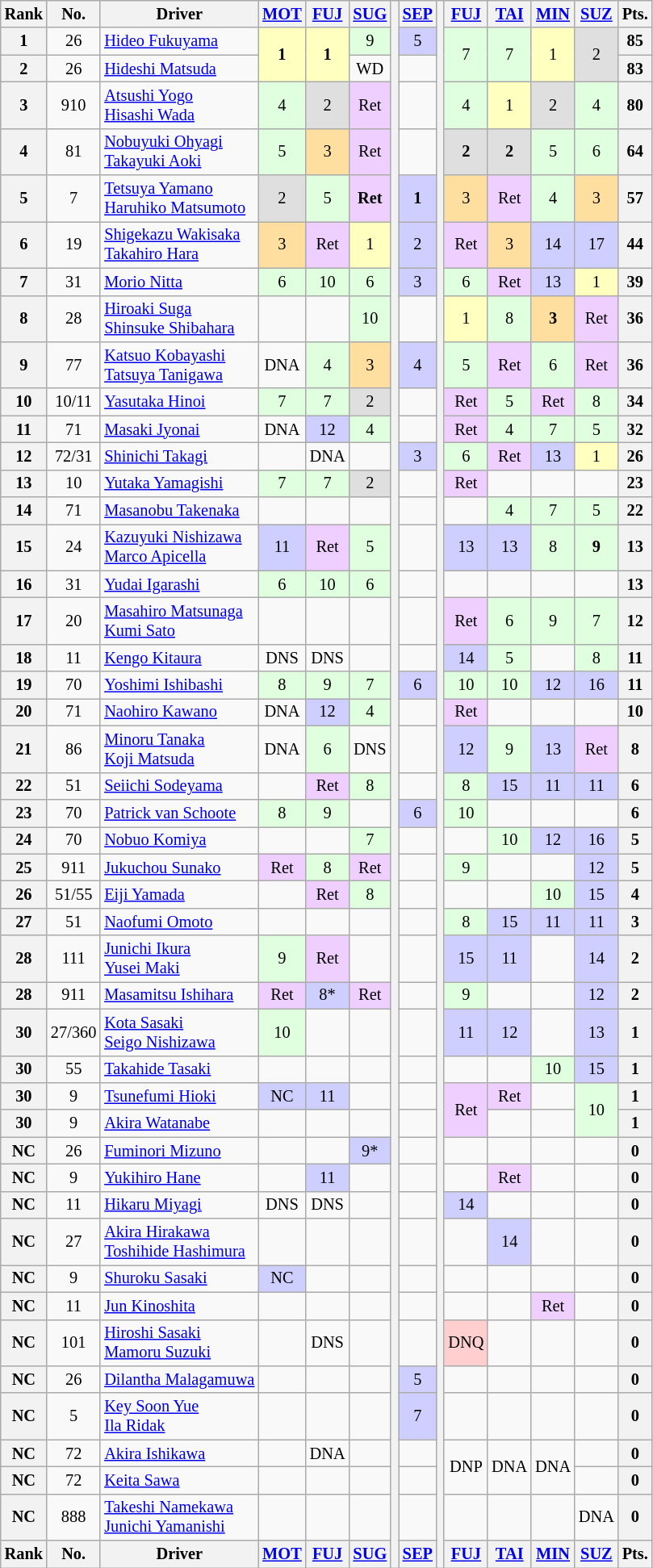<table class="wikitable" style="font-size:85%; text-align:center">
<tr style="background:#f9f9f9" valign="top">
<th valign="middle">Rank</th>
<th valign="middle">No.</th>
<th valign="middle" class="unsortable">Driver</th>
<th data-sort-type="number"><a href='#'>MOT</a><br></th>
<th data-sort-type="number"><a href='#'>FUJ</a><br></th>
<th data-sort-type="number"><a href='#'>SUG</a><br></th>
<th rowspan="47"></th>
<th><a href='#'>SEP</a><br></th>
<th rowspan="47"></th>
<th data-sort-type="number"><a href='#'>FUJ</a><br></th>
<th data-sort-type="number"><a href='#'>TAI</a><br></th>
<th data-sort-type="number"><a href='#'>MIN</a><br></th>
<th data-sort-type="number"><a href='#'>SUZ</a><br></th>
<th data-sort-type="number">Pts.</th>
</tr>
<tr>
<th>1</th>
<td>26</td>
<td align="left"> <a href='#'>Hideo Fukuyama</a></td>
<td rowspan="2" bgcolor="#FFFFBF"><strong>1</strong></td>
<td rowspan="2" bgcolor="#FFFFBF"><strong>1</strong></td>
<td bgcolor="#DFFFDF">9</td>
<td bgcolor="#CFCFFF">5</td>
<td rowspan="2" bgcolor="#DFFFDF">7</td>
<td rowspan="2" bgcolor="#DFFFDF">7</td>
<td rowspan="2" bgcolor="#FFFFBF">1</td>
<td rowspan="2" bgcolor="#DFDFDF">2</td>
<th>85</th>
</tr>
<tr>
<th>2</th>
<td>26</td>
<td align="left"> <a href='#'>Hideshi Matsuda</a></td>
<td>WD</td>
<td></td>
<th>83</th>
</tr>
<tr>
<th>3</th>
<td>910</td>
<td align="left"> <a href='#'>Atsushi Yogo</a><br> <a href='#'>Hisashi Wada</a></td>
<td bgcolor="#DFFFDF">4</td>
<td bgcolor="#DFDFDF">2</td>
<td bgcolor="#EFCFFF">Ret</td>
<td></td>
<td bgcolor="#DFFFDF">4</td>
<td bgcolor="#FFFFBF">1</td>
<td bgcolor="#DFDFDF">2</td>
<td bgcolor="#DFFFDF">4</td>
<th>80</th>
</tr>
<tr>
<th>4</th>
<td>81</td>
<td align="left"> <a href='#'>Nobuyuki Ohyagi</a><br> <a href='#'>Takayuki Aoki</a></td>
<td bgcolor="#DFFFDF">5</td>
<td bgcolor="#FFDF9F">3</td>
<td bgcolor="#EFCFFF">Ret</td>
<td></td>
<td bgcolor="#DFDFDF"><strong>2</strong></td>
<td bgcolor="#DFDFDF"><strong>2</strong></td>
<td bgcolor="#DFFFDF">5</td>
<td bgcolor="#DFFFDF">6</td>
<th>64</th>
</tr>
<tr>
<th>5</th>
<td>7</td>
<td align="left"> <a href='#'>Tetsuya Yamano</a><br> <a href='#'>Haruhiko Matsumoto</a></td>
<td bgcolor="#DFDFDF">2</td>
<td bgcolor="#DFFFDF">5</td>
<td bgcolor="#EFCFFF"><strong>Ret</strong></td>
<td bgcolor="#CFCFFF"><strong>1</strong></td>
<td bgcolor="#FFDF9F">3</td>
<td bgcolor="#EFCFFF">Ret</td>
<td bgcolor="#DFFFDF">4</td>
<td bgcolor="#FFDF9F">3</td>
<th>57</th>
</tr>
<tr>
<th>6</th>
<td>19</td>
<td align="left"> <a href='#'>Shigekazu Wakisaka</a><br> <a href='#'>Takahiro Hara</a></td>
<td bgcolor="#FFDF9F">3</td>
<td bgcolor="#EFCFFF">Ret</td>
<td bgcolor="#FFFFBF">1</td>
<td bgcolor="#CFCFFF">2</td>
<td bgcolor="#EFCFFF">Ret</td>
<td bgcolor="#FFDF9F">3</td>
<td bgcolor="#CFCFFF">14</td>
<td bgcolor="#CFCFFF">17</td>
<th>44</th>
</tr>
<tr>
<th>7</th>
<td>31</td>
<td align="left"> <a href='#'>Morio Nitta</a></td>
<td bgcolor="#DFFFDF">6</td>
<td bgcolor="#DFFFDF">10</td>
<td bgcolor="#DFFFDF">6</td>
<td bgcolor="#CFCFFF">3</td>
<td bgcolor="#DFFFDF">6</td>
<td bgcolor="#EFCFFF">Ret</td>
<td bgcolor="#CFCFFF">13</td>
<td bgcolor="#FFFFBF">1</td>
<th>39</th>
</tr>
<tr>
<th>8</th>
<td>28</td>
<td align="left"> <a href='#'>Hiroaki Suga</a><br> <a href='#'>Shinsuke Shibahara</a></td>
<td></td>
<td></td>
<td bgcolor="#DFFFDF">10</td>
<td></td>
<td bgcolor="#FFFFBF">1</td>
<td bgcolor="#DFFFDF">8</td>
<td bgcolor="#FFDF9F"><strong>3</strong></td>
<td bgcolor="#EFCFFF">Ret</td>
<th>36</th>
</tr>
<tr>
<th>9</th>
<td>77</td>
<td align="left"> <a href='#'>Katsuo Kobayashi</a><br> <a href='#'>Tatsuya Tanigawa</a></td>
<td>DNA</td>
<td bgcolor="#DFFFDF">4</td>
<td bgcolor="#FFDF9F">3</td>
<td bgcolor="#CFCFFF">4</td>
<td bgcolor="#DFFFDF">5</td>
<td bgcolor="#EFCFFF">Ret</td>
<td bgcolor="#DFFFDF">6</td>
<td bgcolor="#EFCFFF">Ret</td>
<th>36</th>
</tr>
<tr>
<th>10</th>
<td>10/11</td>
<td align="left"> <a href='#'>Yasutaka Hinoi</a></td>
<td bgcolor="#DFFFDF">7</td>
<td bgcolor="#DFFFDF">7</td>
<td bgcolor="#DFDFDF">2</td>
<td></td>
<td bgcolor="#EFCFFF">Ret</td>
<td bgcolor="#DFFFDF">5</td>
<td bgcolor="#EFCFFF">Ret</td>
<td bgcolor="#DFFFDF">8</td>
<th>34</th>
</tr>
<tr>
<th>11</th>
<td>71</td>
<td align="left"> <a href='#'>Masaki Jyonai</a></td>
<td>DNA</td>
<td bgcolor="#CFCFFF">12</td>
<td bgcolor="#DFFFDF">4</td>
<td></td>
<td bgcolor="#EFCFFF">Ret</td>
<td bgcolor="#DFFFDF">4</td>
<td bgcolor="#DFFFDF">7</td>
<td bgcolor="#DFFFDF">5</td>
<th>32</th>
</tr>
<tr>
<th>12</th>
<td>72/31</td>
<td align="left"> <a href='#'>Shinichi Takagi</a></td>
<td></td>
<td>DNA</td>
<td></td>
<td bgcolor="#CFCFFF">3</td>
<td bgcolor="#DFFFDF">6</td>
<td bgcolor="#EFCFFF">Ret</td>
<td bgcolor="#CFCFFF">13</td>
<td bgcolor="#FFFFBF">1</td>
<th>26</th>
</tr>
<tr>
<th>13</th>
<td>10</td>
<td align="left"> <a href='#'>Yutaka Yamagishi</a></td>
<td bgcolor="#DFFFDF">7</td>
<td bgcolor="#DFFFDF">7</td>
<td bgcolor="#DFDFDF">2</td>
<td></td>
<td bgcolor="#EFCFFF">Ret</td>
<td></td>
<td></td>
<td></td>
<th>23</th>
</tr>
<tr>
<th>14</th>
<td>71</td>
<td align="left"> <a href='#'>Masanobu Takenaka</a></td>
<td></td>
<td></td>
<td></td>
<td></td>
<td></td>
<td bgcolor="#DFFFDF">4</td>
<td bgcolor="#DFFFDF">7</td>
<td bgcolor="#DFFFDF">5</td>
<th>22</th>
</tr>
<tr>
<th>15</th>
<td>24</td>
<td align="left"> <a href='#'>Kazuyuki Nishizawa</a><br> <a href='#'>Marco Apicella</a></td>
<td bgcolor="#CFCFFF">11</td>
<td bgcolor="#EFCFFF">Ret</td>
<td bgcolor="#DFFFDF">5</td>
<td></td>
<td bgcolor="#CFCFFF">13</td>
<td bgcolor="#CFCFFF">13</td>
<td bgcolor="#DFFFDF">8</td>
<td bgcolor="#DFFFDF"><strong>9</strong></td>
<th>13</th>
</tr>
<tr>
<th>16</th>
<td>31</td>
<td align="left"> <a href='#'>Yudai Igarashi</a></td>
<td bgcolor="#DFFFDF">6</td>
<td bgcolor="#DFFFDF">10</td>
<td bgcolor="#DFFFDF">6</td>
<td></td>
<td></td>
<td></td>
<td></td>
<td></td>
<th>13</th>
</tr>
<tr>
<th>17</th>
<td>20</td>
<td align="left"> <a href='#'>Masahiro Matsunaga</a><br> <a href='#'>Kumi Sato</a></td>
<td></td>
<td></td>
<td></td>
<td></td>
<td bgcolor="#EFCFFF">Ret</td>
<td bgcolor="#DFFFDF">6</td>
<td bgcolor="#DFFFDF">9</td>
<td bgcolor="#DFFFDF">7</td>
<th>12</th>
</tr>
<tr>
<th>18</th>
<td>11</td>
<td align="left"> <a href='#'>Kengo Kitaura</a></td>
<td>DNS</td>
<td>DNS</td>
<td></td>
<td></td>
<td bgcolor="#CFCFFF">14</td>
<td bgcolor="#DFFFDF">5</td>
<td></td>
<td bgcolor="#DFFFDF">8</td>
<th>11</th>
</tr>
<tr>
<th>19</th>
<td>70</td>
<td align="left"> <a href='#'>Yoshimi Ishibashi</a></td>
<td bgcolor="#DFFFDF">8</td>
<td bgcolor="#DFFFDF">9</td>
<td bgcolor="#DFFFDF">7</td>
<td bgcolor="#CFCFFF">6</td>
<td bgcolor="#DFFFDF">10</td>
<td bgcolor="#DFFFDF">10</td>
<td bgcolor="#CFCFFF">12</td>
<td bgcolor="#CFCFFF">16</td>
<th>11</th>
</tr>
<tr>
<th>20</th>
<td>71</td>
<td align="left"> <a href='#'>Naohiro Kawano</a></td>
<td>DNA</td>
<td bgcolor="#CFCFFF">12</td>
<td bgcolor="#DFFFDF">4</td>
<td></td>
<td bgcolor="#EFCFFF">Ret</td>
<td></td>
<td></td>
<td></td>
<th>10</th>
</tr>
<tr>
<th>21</th>
<td>86</td>
<td align="left"> <a href='#'>Minoru Tanaka</a><br> <a href='#'>Koji Matsuda</a></td>
<td>DNA</td>
<td bgcolor="#DFFFDF">6</td>
<td>DNS</td>
<td></td>
<td bgcolor="#CFCFFF">12</td>
<td bgcolor="#DFFFDF">9</td>
<td bgcolor="#CFCFFF">13</td>
<td bgcolor="#EFCFFF">Ret</td>
<th>8</th>
</tr>
<tr>
<th>22</th>
<td>51</td>
<td align="left"> <a href='#'>Seiichi Sodeyama</a></td>
<td></td>
<td bgcolor="#EFCFFF">Ret</td>
<td bgcolor="#DFFFDF">8</td>
<td></td>
<td bgcolor="#DFFFDF">8</td>
<td bgcolor="#CFCFFF">15</td>
<td bgcolor="#CFCFFF">11</td>
<td bgcolor="#CFCFFF">11</td>
<th>6</th>
</tr>
<tr>
<th>23</th>
<td>70</td>
<td align="left"> <a href='#'>Patrick van Schoote</a></td>
<td bgcolor="#DFFFDF">8</td>
<td bgcolor="#DFFFDF">9</td>
<td></td>
<td bgcolor="#CFCFFF">6</td>
<td bgcolor="#DFFFDF">10</td>
<td></td>
<td></td>
<td></td>
<th>6</th>
</tr>
<tr>
<th>24</th>
<td>70</td>
<td align="left"> <a href='#'>Nobuo Komiya</a></td>
<td></td>
<td></td>
<td bgcolor="#DFFFDF">7</td>
<td></td>
<td></td>
<td bgcolor="#DFFFDF">10</td>
<td bgcolor="#CFCFFF">12</td>
<td bgcolor="#CFCFFF">16</td>
<th>5</th>
</tr>
<tr>
<th>25</th>
<td>911</td>
<td align="left"> <a href='#'>Jukuchou Sunako</a></td>
<td bgcolor="#EFCFFF">Ret</td>
<td bgcolor="#DFFFDF">8</td>
<td bgcolor="#EFCFFF">Ret</td>
<td></td>
<td bgcolor="#DFFFDF">9</td>
<td></td>
<td></td>
<td bgcolor="#CFCFFF">12</td>
<th>5</th>
</tr>
<tr>
<th>26</th>
<td>51/55</td>
<td align="left"> <a href='#'>Eiji Yamada</a></td>
<td></td>
<td bgcolor="#EFCFFF">Ret</td>
<td bgcolor="#DFFFDF">8</td>
<td></td>
<td></td>
<td></td>
<td bgcolor="#DFFFDF">10</td>
<td bgcolor="#CFCFFF">15</td>
<th>4</th>
</tr>
<tr>
<th>27</th>
<td>51</td>
<td align="left"> <a href='#'>Naofumi Omoto</a></td>
<td></td>
<td></td>
<td></td>
<td></td>
<td bgcolor="#DFFFDF">8</td>
<td bgcolor="#CFCFFF">15</td>
<td bgcolor="#CFCFFF">11</td>
<td bgcolor="#CFCFFF">11</td>
<th>3</th>
</tr>
<tr>
<th>28</th>
<td>111</td>
<td align="left"> <a href='#'>Junichi Ikura</a><br> <a href='#'>Yusei Maki</a></td>
<td bgcolor="#DFFFDF">9</td>
<td bgcolor="#EFCFFF">Ret</td>
<td></td>
<td></td>
<td bgcolor="#CFCFFF">15</td>
<td bgcolor="#CFCFFF">11</td>
<td></td>
<td bgcolor="#CFCFFF">14</td>
<th>2</th>
</tr>
<tr>
<th>28</th>
<td>911</td>
<td align="left"> <a href='#'>Masamitsu Ishihara</a></td>
<td bgcolor="#EFCFFF">Ret</td>
<td bgcolor="#CFCFFF">8*</td>
<td bgcolor="#EFCFFF">Ret</td>
<td></td>
<td bgcolor="#DFFFDF">9</td>
<td></td>
<td></td>
<td bgcolor="#CFCFFF">12</td>
<th>2</th>
</tr>
<tr>
<th>30</th>
<td>27/360</td>
<td align="left"> <a href='#'>Kota Sasaki</a><br> <a href='#'>Seigo Nishizawa</a></td>
<td bgcolor="#DFFFDF">10</td>
<td></td>
<td></td>
<td></td>
<td bgcolor="#CFCFFF">11</td>
<td bgcolor="#CFCFFF">12</td>
<td></td>
<td bgcolor="#CFCFFF">13</td>
<th>1</th>
</tr>
<tr>
<th>30</th>
<td>55</td>
<td align="left"> <a href='#'>Takahide Tasaki</a></td>
<td></td>
<td></td>
<td></td>
<td></td>
<td></td>
<td></td>
<td bgcolor="#DFFFDF">10</td>
<td bgcolor="#CFCFFF">15</td>
<th>1</th>
</tr>
<tr>
<th>30</th>
<td>9</td>
<td align="left"> <a href='#'>Tsunefumi Hioki</a></td>
<td bgcolor="#CFCFFF">NC</td>
<td bgcolor="#CFCFFF">11</td>
<td></td>
<td></td>
<td rowspan="2" bgcolor="#EFCFFF">Ret</td>
<td bgcolor="#EFCFFF">Ret</td>
<td></td>
<td rowspan="2" bgcolor="#DFFFDF">10</td>
<th>1</th>
</tr>
<tr>
<th>30</th>
<td>9</td>
<td align="left"> <a href='#'>Akira Watanabe</a></td>
<td></td>
<td></td>
<td></td>
<td></td>
<td></td>
<td></td>
<th>1</th>
</tr>
<tr>
<th>NC</th>
<td>26</td>
<td align="left"> <a href='#'>Fuminori Mizuno</a></td>
<td></td>
<td></td>
<td bgcolor="#CFCFFF">9*</td>
<td></td>
<td></td>
<td></td>
<td></td>
<td></td>
<th>0</th>
</tr>
<tr>
<th>NC</th>
<td>9</td>
<td align="left"> <a href='#'>Yukihiro Hane</a></td>
<td></td>
<td bgcolor="#CFCFFF">11</td>
<td></td>
<td></td>
<td></td>
<td bgcolor="#EFCFFF">Ret</td>
<td></td>
<td></td>
<th>0</th>
</tr>
<tr>
<th>NC</th>
<td>11</td>
<td align="left"> <a href='#'>Hikaru Miyagi</a></td>
<td>DNS</td>
<td>DNS</td>
<td></td>
<td></td>
<td bgcolor="#CFCFFF">14</td>
<td></td>
<td></td>
<td></td>
<th>0</th>
</tr>
<tr>
<th>NC</th>
<td>27</td>
<td align="left"> <a href='#'>Akira Hirakawa</a><br> <a href='#'>Toshihide Hashimura</a></td>
<td></td>
<td></td>
<td></td>
<td></td>
<td></td>
<td bgcolor="#CFCFFF">14</td>
<td></td>
<td></td>
<th>0</th>
</tr>
<tr>
<th>NC</th>
<td>9</td>
<td align="left"> <a href='#'>Shuroku Sasaki</a></td>
<td bgcolor="#CFCFFF">NC</td>
<td></td>
<td></td>
<td></td>
<td></td>
<td></td>
<td></td>
<td></td>
<th>0</th>
</tr>
<tr>
<th>NC</th>
<td>11</td>
<td align="left"> <a href='#'>Jun Kinoshita</a></td>
<td></td>
<td></td>
<td></td>
<td></td>
<td></td>
<td></td>
<td bgcolor="#EFCFFF">Ret</td>
<td></td>
<th>0</th>
</tr>
<tr>
<th>NC</th>
<td>101</td>
<td align="left"> <a href='#'>Hiroshi Sasaki</a><br> <a href='#'>Mamoru Suzuki</a></td>
<td></td>
<td>DNS</td>
<td></td>
<td></td>
<td bgcolor="#FFCFCF">DNQ</td>
<td></td>
<td></td>
<td></td>
<th>0</th>
</tr>
<tr>
<th>NC</th>
<td>26</td>
<td align="left"> <a href='#'>Dilantha Malagamuwa</a></td>
<td></td>
<td></td>
<td></td>
<td bgcolor="#CFCFFF">5</td>
<td></td>
<td></td>
<td></td>
<td></td>
<th>0</th>
</tr>
<tr>
<th>NC</th>
<td>5</td>
<td align="left"> <a href='#'>Key Soon Yue</a><br> <a href='#'>Ila Ridak</a></td>
<td></td>
<td></td>
<td></td>
<td bgcolor="#CFCFFF">7</td>
<td></td>
<td></td>
<td></td>
<td></td>
<th>0</th>
</tr>
<tr>
<th>NC</th>
<td>72</td>
<td align="left"> <a href='#'>Akira Ishikawa</a></td>
<td></td>
<td>DNA</td>
<td></td>
<td></td>
<td rowspan="2">DNP</td>
<td rowspan="2">DNA</td>
<td rowspan="2">DNA</td>
<td></td>
<th>0</th>
</tr>
<tr>
<th>NC</th>
<td>72</td>
<td align="left"> <a href='#'>Keita Sawa</a></td>
<td></td>
<td></td>
<td></td>
<td></td>
<td></td>
<th>0</th>
</tr>
<tr>
<th>NC</th>
<td>888</td>
<td align="left"> <a href='#'>Takeshi Namekawa</a><br> <a href='#'>Junichi Yamanishi</a></td>
<td></td>
<td></td>
<td></td>
<td></td>
<td></td>
<td></td>
<td></td>
<td>DNA</td>
<th>0</th>
</tr>
<tr>
<th valign="middle">Rank</th>
<th valign="middle">No.</th>
<th align="left" valign="middle">Driver</th>
<th><a href='#'>MOT</a><br></th>
<th><a href='#'>FUJ</a><br></th>
<th><a href='#'>SUG</a><br></th>
<th><a href='#'>SEP</a><br></th>
<th><a href='#'>FUJ</a><br></th>
<th><a href='#'>TAI</a><br></th>
<th><a href='#'>MIN</a><br></th>
<th><a href='#'>SUZ</a><br></th>
<th>Pts.</th>
</tr>
</table>
